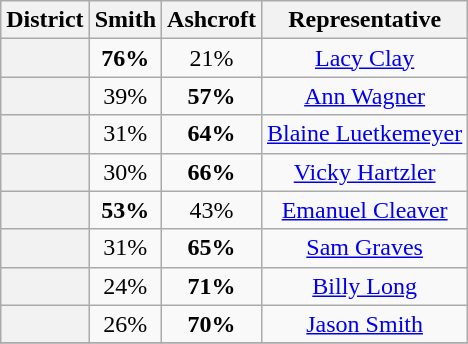<table class=wikitable>
<tr>
<th>District</th>
<th>Smith</th>
<th>Ashcroft</th>
<th>Representative</th>
</tr>
<tr align=center>
<th></th>
<td><strong>76%</strong></td>
<td>21%</td>
<td><a href='#'>Lacy Clay</a></td>
</tr>
<tr align=center>
<th></th>
<td>39%</td>
<td><strong>57%</strong></td>
<td><a href='#'>Ann Wagner</a></td>
</tr>
<tr align=center>
<th></th>
<td>31%</td>
<td><strong>64%</strong></td>
<td><a href='#'>Blaine Luetkemeyer</a></td>
</tr>
<tr align=center>
<th></th>
<td>30%</td>
<td><strong>66%</strong></td>
<td><a href='#'>Vicky Hartzler</a></td>
</tr>
<tr align=center>
<th></th>
<td><strong>53%</strong></td>
<td>43%</td>
<td><a href='#'>Emanuel Cleaver</a></td>
</tr>
<tr align=center>
<th></th>
<td>31%</td>
<td><strong>65%</strong></td>
<td><a href='#'>Sam Graves</a></td>
</tr>
<tr align=center>
<th></th>
<td>24%</td>
<td><strong>71%</strong></td>
<td><a href='#'>Billy Long</a></td>
</tr>
<tr align=center>
<th></th>
<td>26%</td>
<td><strong>70%</strong></td>
<td><a href='#'>Jason Smith</a></td>
</tr>
<tr align=center>
</tr>
</table>
